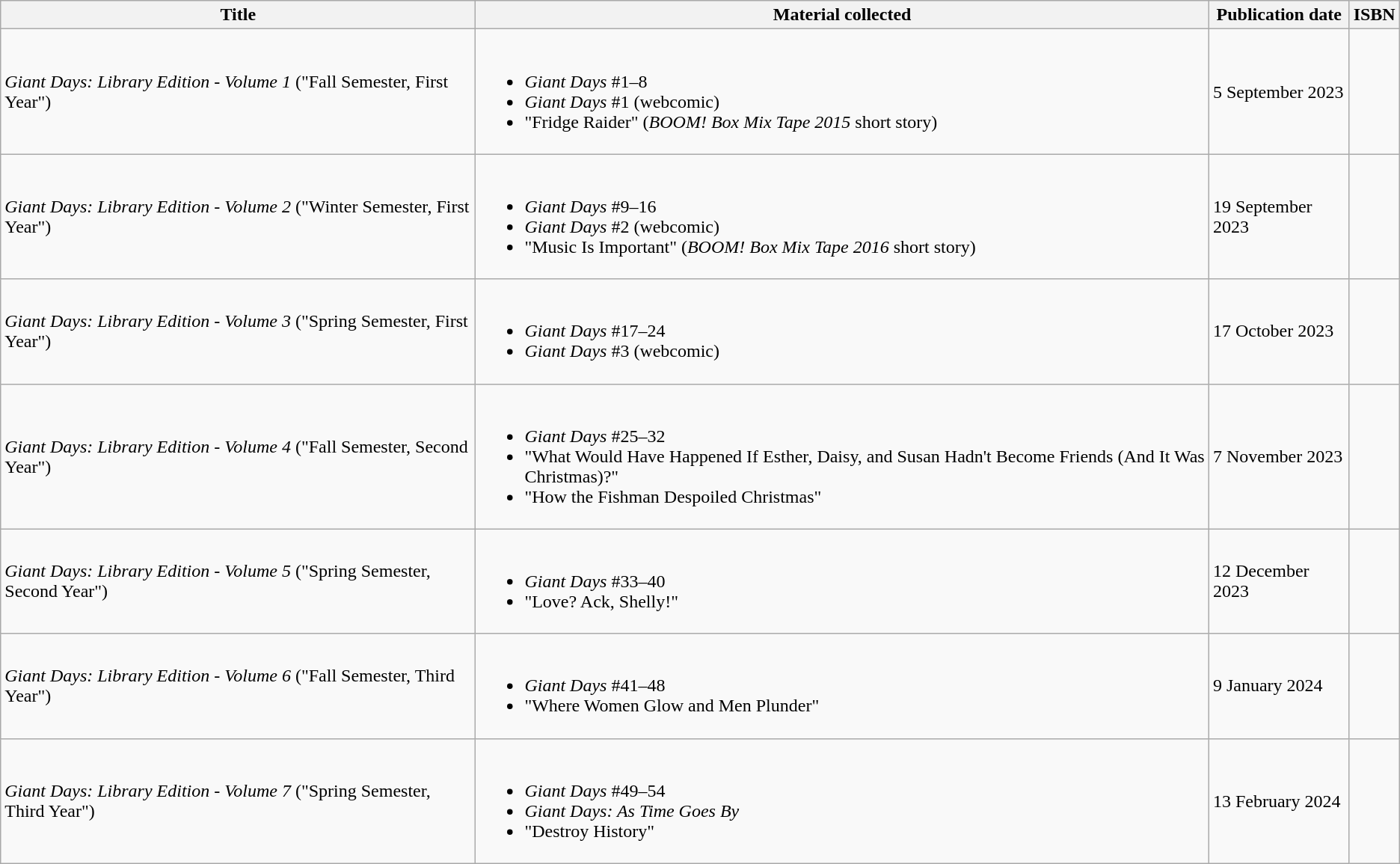<table class="wikitable">
<tr>
<th>Title</th>
<th>Material collected</th>
<th>Publication date</th>
<th>ISBN</th>
</tr>
<tr>
<td><em>Giant Days: Library Edition - Volume 1</em> ("Fall Semester, First Year")</td>
<td><br><ul><li><em>Giant Days</em> #1–8</li><li><em>Giant Days</em> #1 (webcomic)</li><li>"Fridge Raider" (<em>BOOM! Box Mix Tape 2015</em> short story)</li></ul></td>
<td>5 September 2023</td>
<td></td>
</tr>
<tr>
<td><em>Giant Days: Library Edition - Volume 2</em> ("Winter Semester, First Year")</td>
<td><br><ul><li><em>Giant Days</em> #9–16</li><li><em>Giant Days</em> #2 (webcomic)</li><li>"Music Is Important" (<em>BOOM! Box Mix Tape 2016</em> short story)</li></ul></td>
<td>19 September 2023</td>
<td></td>
</tr>
<tr>
<td><em>Giant Days: Library Edition - Volume 3</em> ("Spring Semester, First Year")</td>
<td><br><ul><li><em>Giant Days</em> #17–24</li><li><em>Giant Days</em> #3 (webcomic)</li></ul></td>
<td>17 October 2023</td>
<td></td>
</tr>
<tr>
<td><em>Giant Days: Library Edition - Volume 4</em> ("Fall Semester, Second Year")</td>
<td><br><ul><li><em>Giant Days</em> #25–32</li><li>"What Would Have Happened If Esther, Daisy, and Susan Hadn't Become Friends (And It Was Christmas)?"</li><li>"How the Fishman Despoiled Christmas"</li></ul></td>
<td>7 November 2023</td>
<td></td>
</tr>
<tr>
<td><em>Giant Days: Library Edition - Volume 5</em> ("Spring Semester, Second Year")</td>
<td><br><ul><li><em>Giant Days</em> #33–40</li><li>"Love? Ack, Shelly!"</li></ul></td>
<td>12 December 2023</td>
<td></td>
</tr>
<tr>
<td><em>Giant Days: Library Edition - Volume 6</em> ("Fall Semester, Third Year")</td>
<td><br><ul><li><em>Giant Days</em> #41–48</li><li>"Where Women Glow and Men Plunder"</li></ul></td>
<td>9 January 2024</td>
<td></td>
</tr>
<tr>
<td><em>Giant Days: Library Edition - Volume 7</em> ("Spring Semester, Third Year")</td>
<td><br><ul><li><em>Giant Days</em> #49–54</li><li><em>Giant Days: As Time Goes By</em></li><li>"Destroy History"</li></ul></td>
<td>13 February 2024</td>
<td></td>
</tr>
</table>
